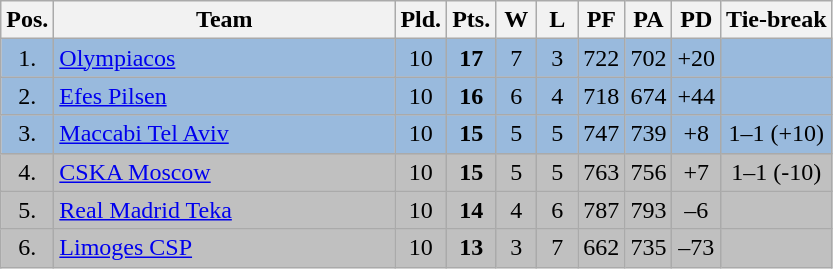<table class="wikitable" style="text-align:center">
<tr>
<th width=15>Pos.</th>
<th width=220>Team</th>
<th width=20>Pld.</th>
<th width=20>Pts.</th>
<th width=20>W</th>
<th width=20>L</th>
<th width=20>PF</th>
<th width=20>PA</th>
<th width=20>PD</th>
<th>Tie-break</th>
</tr>
<tr style="background: #99BADD;">
<td>1.</td>
<td align=left> <a href='#'>Olympiacos</a></td>
<td>10</td>
<td><strong>17</strong></td>
<td>7</td>
<td>3</td>
<td>722</td>
<td>702</td>
<td>+20</td>
<td></td>
</tr>
<tr style="background: #99BADD;">
<td>2.</td>
<td align=left> <a href='#'>Efes Pilsen</a></td>
<td>10</td>
<td><strong>16</strong></td>
<td>6</td>
<td>4</td>
<td>718</td>
<td>674</td>
<td>+44</td>
<td></td>
</tr>
<tr style="background: #99BADD;">
<td>3.</td>
<td align=left> <a href='#'>Maccabi Tel Aviv</a></td>
<td>10</td>
<td><strong>15</strong></td>
<td>5</td>
<td>5</td>
<td>747</td>
<td>739</td>
<td>+8</td>
<td>1–1 (+10)</td>
</tr>
<tr style="background: silver;">
<td>4.</td>
<td align=left> <a href='#'>CSKA Moscow</a></td>
<td>10</td>
<td><strong>15</strong></td>
<td>5</td>
<td>5</td>
<td>763</td>
<td>756</td>
<td>+7</td>
<td>1–1 (-10)</td>
</tr>
<tr style="background: silver;">
<td>5.</td>
<td align=left> <a href='#'>Real Madrid Teka</a></td>
<td>10</td>
<td><strong>14</strong></td>
<td>4</td>
<td>6</td>
<td>787</td>
<td>793</td>
<td>–6</td>
<td></td>
</tr>
<tr style="background: silver;">
<td>6.</td>
<td align=left> <a href='#'>Limoges CSP</a></td>
<td>10</td>
<td><strong>13</strong></td>
<td>3</td>
<td>7</td>
<td>662</td>
<td>735</td>
<td>–73</td>
<td></td>
</tr>
</table>
